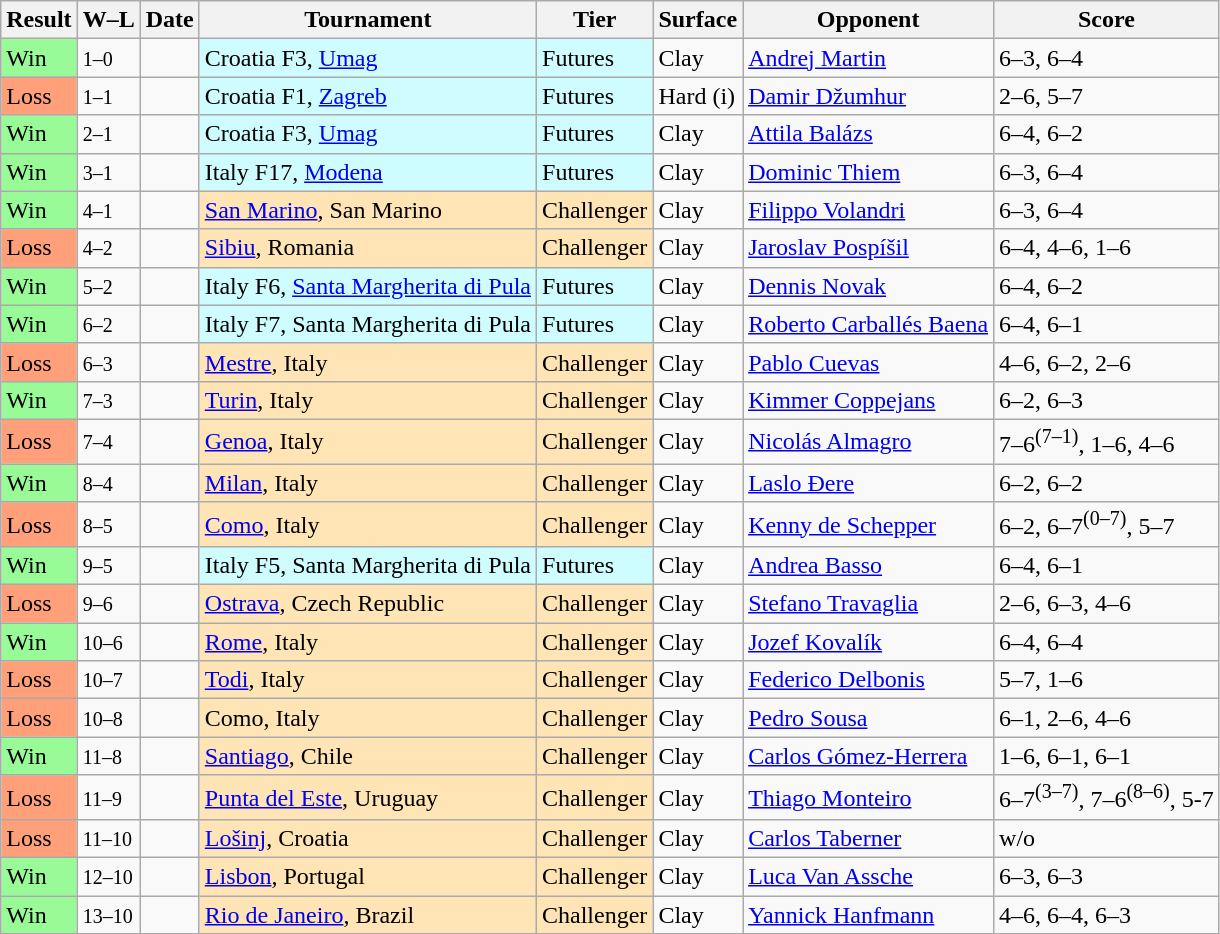<table class="sortable wikitable">
<tr>
<th>Result</th>
<th class="unsortable">W–L</th>
<th>Date</th>
<th>Tournament</th>
<th>Tier</th>
<th>Surface</th>
<th>Opponent</th>
<th class="unsortable">Score</th>
</tr>
<tr>
<td style="background:#98fb98;">Win</td>
<td><small>1–0</small></td>
<td></td>
<td bgcolor=cffcff>Croatia F3, <a href='#'>Umag</a></td>
<td bgcolor=cffcff>Futures</td>
<td>Clay</td>
<td> <a href='#'>Andrej Martin</a></td>
<td>6–3, 6–4</td>
</tr>
<tr>
<td style="background:#ffa07a;">Loss</td>
<td><small>1–1</small></td>
<td></td>
<td bgcolor=cffcff>Croatia F1, <a href='#'>Zagreb</a></td>
<td bgcolor=cffcff>Futures</td>
<td>Hard (i)</td>
<td> <a href='#'>Damir Džumhur</a></td>
<td>2–6, 5–7</td>
</tr>
<tr>
<td style="background:#98fb98;">Win</td>
<td><small>2–1</small></td>
<td></td>
<td bgcolor=cffcff>Croatia F3, <a href='#'>Umag</a></td>
<td bgcolor=cffcff>Futures</td>
<td>Clay</td>
<td> <a href='#'>Attila Balázs</a></td>
<td>6–4, 6–2</td>
</tr>
<tr>
<td style="background:#98fb98;">Win</td>
<td><small>3–1</small></td>
<td></td>
<td bgcolor=cffcff>Italy F17, <a href='#'>Modena</a></td>
<td bgcolor=cffcff>Futures</td>
<td>Clay</td>
<td> <a href='#'>Dominic Thiem</a></td>
<td>6–3, 6–4</td>
</tr>
<tr>
<td style="background:#98fb98;">Win</td>
<td><small>4–1</small></td>
<td><a href='#'></a></td>
<td style="background:moccasin;"><a href='#'>San Marino</a>, San Marino</td>
<td style="background:moccasin;">Challenger</td>
<td>Clay</td>
<td> <a href='#'>Filippo Volandri</a></td>
<td>6–3, 6–4</td>
</tr>
<tr>
<td style="background:#ffa07a;">Loss</td>
<td><small>4–2</small></td>
<td><a href='#'></a></td>
<td style="background:moccasin;"><a href='#'>Sibiu</a>, Romania</td>
<td style="background:moccasin;">Challenger</td>
<td>Clay</td>
<td> <a href='#'>Jaroslav Pospíšil</a></td>
<td>6–4, 4–6, 1–6</td>
</tr>
<tr>
<td style="background:#98fb98;">Win</td>
<td><small>5–2</small></td>
<td></td>
<td bgcolor=cffcff>Italy F6, <a href='#'>Santa Margherita di Pula</a></td>
<td bgcolor=cffcff>Futures</td>
<td>Clay</td>
<td> <a href='#'>Dennis Novak</a></td>
<td>6–4, 6–2</td>
</tr>
<tr>
<td style="background:#98fb98;">Win</td>
<td><small>6–2</small></td>
<td></td>
<td bgcolor=cffcff>Italy F7, Santa Margherita di Pula</td>
<td bgcolor=cffcff>Futures</td>
<td>Clay</td>
<td> <a href='#'>Roberto Carballés Baena</a></td>
<td>6–4, 6–1</td>
</tr>
<tr>
<td style="background:#ffa07a;">Loss</td>
<td><small>6–3</small></td>
<td><a href='#'></a></td>
<td style="background:moccasin;"><a href='#'>Mestre</a>, Italy</td>
<td style="background:moccasin;">Challenger</td>
<td>Clay</td>
<td> <a href='#'>Pablo Cuevas</a></td>
<td>4–6, 6–2, 2–6</td>
</tr>
<tr>
<td style="background:#98fb98;">Win</td>
<td><small>7–3</small></td>
<td><a href='#'></a></td>
<td style="background:moccasin;"><a href='#'>Turin</a>, Italy</td>
<td style="background:moccasin;">Challenger</td>
<td>Clay</td>
<td> <a href='#'>Kimmer Coppejans</a></td>
<td>6–2, 6–3</td>
</tr>
<tr>
<td style="background:#ffa07a;">Loss</td>
<td><small>7–4</small></td>
<td><a href='#'></a></td>
<td style="background:moccasin;"><a href='#'>Genoa</a>, Italy</td>
<td style="background:moccasin;">Challenger</td>
<td>Clay</td>
<td> <a href='#'>Nicolás Almagro</a></td>
<td>7–6<sup>(7–1)</sup>, 1–6, 4–6</td>
</tr>
<tr>
<td style="background:#98fb98;">Win</td>
<td><small>8–4</small></td>
<td><a href='#'></a></td>
<td style="background:moccasin;"><a href='#'>Milan</a>, Italy</td>
<td style="background:moccasin;">Challenger</td>
<td>Clay</td>
<td> <a href='#'>Laslo Đere</a></td>
<td>6–2, 6–2</td>
</tr>
<tr>
<td style="background:#ffa07a;">Loss</td>
<td><small>8–5</small></td>
<td><a href='#'></a></td>
<td style="background:moccasin;"><a href='#'>Como</a>, Italy</td>
<td style="background:moccasin;">Challenger</td>
<td>Clay</td>
<td> <a href='#'>Kenny de Schepper</a></td>
<td>6–2, 6–7<sup>(0–7)</sup>, 5–7</td>
</tr>
<tr>
<td style="background:#98fb98;">Win</td>
<td><small>9–5</small></td>
<td></td>
<td bgcolor=cffcff>Italy F5, Santa Margherita di Pula</td>
<td bgcolor=cffcff>Futures</td>
<td>Clay</td>
<td> <a href='#'>Andrea Basso</a></td>
<td>6–4, 6–1</td>
</tr>
<tr>
<td style="background:#ffa07a;">Loss</td>
<td><small>9–6</small></td>
<td><a href='#'></a></td>
<td style="background:moccasin;"><a href='#'>Ostrava</a>, Czech Republic</td>
<td style="background:moccasin;">Challenger</td>
<td>Clay</td>
<td> <a href='#'>Stefano Travaglia</a></td>
<td>2–6, 6–3, 4–6</td>
</tr>
<tr>
<td style="background:#98fb98;">Win</td>
<td><small>10–6</small></td>
<td><a href='#'></a></td>
<td style="background:moccasin;"><a href='#'>Rome</a>, Italy</td>
<td style="background:moccasin;">Challenger</td>
<td>Clay</td>
<td> <a href='#'>Jozef Kovalík</a></td>
<td>6–4, 6–4</td>
</tr>
<tr>
<td style="background:#ffa07a;">Loss</td>
<td><small>10–7</small></td>
<td><a href='#'></a></td>
<td style="background:moccasin;"><a href='#'>Todi</a>, Italy</td>
<td style="background:moccasin;">Challenger</td>
<td>Clay</td>
<td> <a href='#'>Federico Delbonis</a></td>
<td>5–7, 1–6</td>
</tr>
<tr>
<td style="background:#ffa07a;">Loss</td>
<td><small>10–8</small></td>
<td><a href='#'></a></td>
<td style="background:moccasin;">Como, Italy</td>
<td style="background:moccasin;">Challenger</td>
<td>Clay</td>
<td> <a href='#'>Pedro Sousa</a></td>
<td>6–1, 2–6, 4–6</td>
</tr>
<tr>
<td style="background:#98fb98;">Win</td>
<td><small>11–8</small></td>
<td><a href='#'></a></td>
<td style="background:moccasin;"><a href='#'>Santiago</a>, Chile</td>
<td style="background:moccasin;">Challenger</td>
<td>Clay</td>
<td> <a href='#'>Carlos Gómez-Herrera</a></td>
<td>1–6, 6–1, 6–1</td>
</tr>
<tr>
<td style="background:#ffa07a;">Loss</td>
<td><small>11–9</small></td>
<td><a href='#'></a></td>
<td style="background:moccasin;"><a href='#'>Punta del Este</a>, Uruguay</td>
<td style="background:moccasin;">Challenger</td>
<td>Clay</td>
<td> <a href='#'>Thiago Monteiro</a></td>
<td>6–7<sup>(3–7)</sup>, 7–6<sup>(8–6)</sup>, 5-7</td>
</tr>
<tr>
<td style="background:#ffa07a;">Loss</td>
<td><small>11–10</small></td>
<td><a href='#'></a></td>
<td style="background:moccasin;"><a href='#'>Lošinj</a>, Croatia</td>
<td style="background:moccasin;">Challenger</td>
<td>Clay</td>
<td> <a href='#'>Carlos Taberner</a></td>
<td>w/o</td>
</tr>
<tr>
<td style="background:#98fb98;">Win</td>
<td><small>12–10</small></td>
<td><a href='#'></a></td>
<td style="background:moccasin;"><a href='#'>Lisbon</a>, Portugal</td>
<td style="background:moccasin;">Challenger</td>
<td>Clay</td>
<td> <a href='#'>Luca Van Assche</a></td>
<td>6–3, 6–3</td>
</tr>
<tr>
<td style="background:#98fb98;">Win</td>
<td><small>13–10</small></td>
<td><a href='#'></a></td>
<td style="background:moccasin;"><a href='#'>Rio de Janeiro</a>, Brazil</td>
<td style="background:moccasin;">Challenger</td>
<td>Clay</td>
<td> <a href='#'>Yannick Hanfmann</a></td>
<td>4–6, 6–4, 6–3</td>
</tr>
</table>
